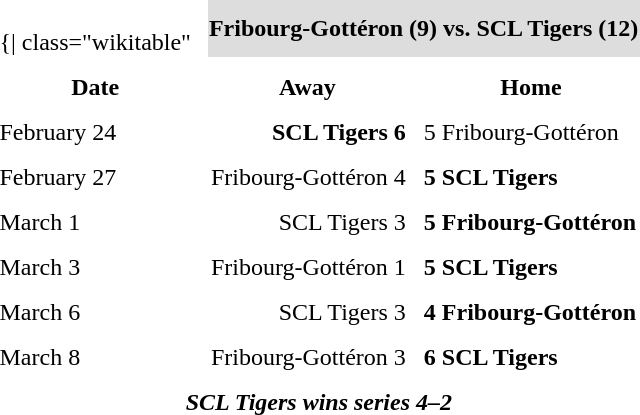<table cellspacing="10">
<tr>
<td valign="top"><br>	{| class="wikitable"</td>
<th bgcolor="#DDDDDD" colspan="4">Fribourg-Gottéron (9) vs. SCL Tigers (12)</th>
</tr>
<tr>
<th>Date</th>
<th>Away</th>
<th>Home</th>
</tr>
<tr>
<td>February 24</td>
<td align = "right"><strong>SCL Tigers 6</strong></td>
<td>5 Fribourg-Gottéron</td>
</tr>
<tr>
<td>February 27</td>
<td align = "right">Fribourg-Gottéron 4</td>
<td><strong>5 SCL Tigers</strong></td>
</tr>
<tr>
<td>March 1</td>
<td align = "right">SCL Tigers 3</td>
<td><strong>5 Fribourg-Gottéron</strong></td>
</tr>
<tr>
<td>March 3</td>
<td align = "right">Fribourg-Gottéron 1</td>
<td><strong>5 SCL Tigers</strong></td>
</tr>
<tr>
<td>March 6</td>
<td align = "right">SCL Tigers 3</td>
<td><strong>4 Fribourg-Gottéron</strong></td>
</tr>
<tr>
<td>March 8</td>
<td align = "right">Fribourg-Gottéron 3</td>
<td><strong>6 SCL Tigers</strong></td>
</tr>
<tr align="center">
<td colspan="4"><strong><em>SCL Tigers wins series 4–2</em></strong></td>
</tr>
</table>
